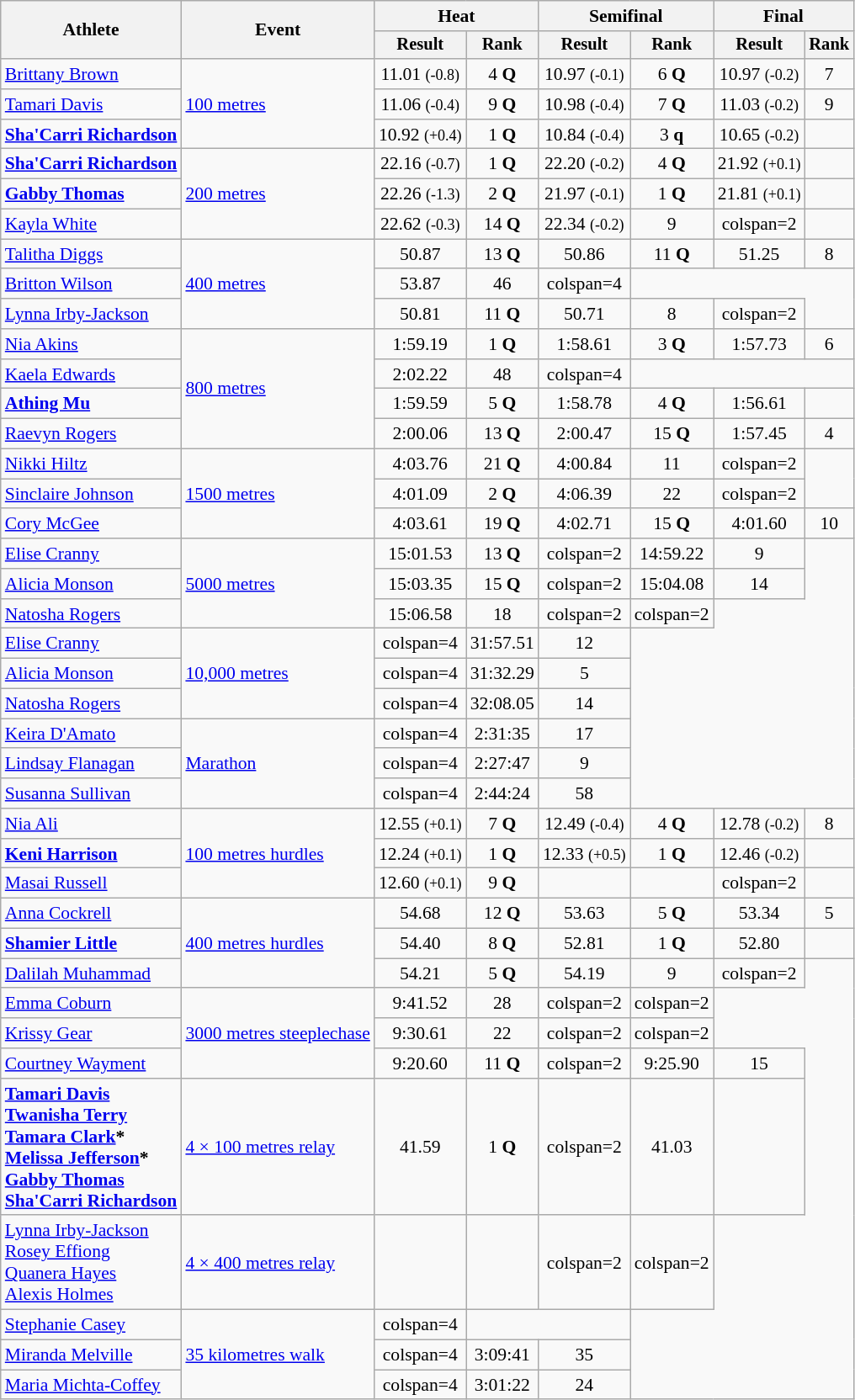<table class="wikitable" style="font-size:90%">
<tr>
<th rowspan="2">Athlete</th>
<th rowspan="2">Event</th>
<th colspan="2">Heat</th>
<th colspan="2">Semifinal</th>
<th colspan="2">Final</th>
</tr>
<tr style="font-size:95%">
<th>Result</th>
<th>Rank</th>
<th>Result</th>
<th>Rank</th>
<th>Result</th>
<th>Rank</th>
</tr>
<tr align="center">
<td align="left"><a href='#'>Brittany Brown</a></td>
<td rowspan="3" align="left"><a href='#'>100 metres</a></td>
<td>11.01 <small>(-0.8)</small></td>
<td>4 <strong>Q</strong></td>
<td>10.97 <small>(-0.1)</small></td>
<td>6 <strong>Q</strong></td>
<td>10.97 <small>(-0.2)</small></td>
<td>7</td>
</tr>
<tr align="center">
<td align="left"><a href='#'>Tamari Davis</a></td>
<td>11.06 <small>(-0.4)</small></td>
<td>9 <strong>Q</strong></td>
<td>10.98 <small>(-0.4)</small></td>
<td>7 <strong>Q</strong></td>
<td>11.03 <small>(-0.2)</small></td>
<td>9</td>
</tr>
<tr align="center">
<td align="left"><strong><a href='#'>Sha'Carri Richardson</a></strong></td>
<td>10.92 <small>(+0.4)</small></td>
<td>1 <strong>Q</strong></td>
<td>10.84 <small>(-0.4)</small></td>
<td>3 <strong>q</strong></td>
<td>10.65 <small>(-0.2)</small> <strong></strong></td>
<td></td>
</tr>
<tr align="center">
<td align="left"><strong><a href='#'>Sha'Carri Richardson</a></strong></td>
<td rowspan="3" align="left"><a href='#'>200 metres</a></td>
<td>22.16 <small>(-0.7)</small></td>
<td>1 <strong>Q</strong></td>
<td>22.20 <small>(-0.2)</small></td>
<td>4 <strong>Q</strong></td>
<td>21.92 <strong></strong> <small>(+0.1)</small></td>
<td></td>
</tr>
<tr align="center">
<td align="left"><strong><a href='#'>Gabby Thomas</a></strong></td>
<td>22.26 <small>(-1.3)</small></td>
<td>2 <strong>Q</strong></td>
<td>21.97 <small>(-0.1)</small></td>
<td>1 <strong>Q</strong></td>
<td>21.81 <small>(+0.1)</small></td>
<td></td>
</tr>
<tr align="center">
<td align="left"><a href='#'>Kayla White</a></td>
<td>22.62 <small>(-0.3)</small></td>
<td>14 <strong>Q</strong></td>
<td>22.34 <small>(-0.2)</small></td>
<td>9</td>
<td>colspan=2 </td>
</tr>
<tr align="center">
<td align="left"><a href='#'>Talitha Diggs</a></td>
<td rowspan="3" align="left"><a href='#'>400 metres</a></td>
<td>50.87</td>
<td>13 <strong>Q</strong></td>
<td>50.86</td>
<td>11 <strong>Q</strong></td>
<td>51.25</td>
<td>8</td>
</tr>
<tr align="center">
<td align="left"><a href='#'>Britton Wilson</a></td>
<td>53.87</td>
<td>46</td>
<td>colspan=4 </td>
</tr>
<tr align="center">
<td align="left"><a href='#'>Lynna Irby-Jackson</a></td>
<td>50.81</td>
<td>11 <strong>Q</strong></td>
<td>50.71</td>
<td>8</td>
<td>colspan=2 </td>
</tr>
<tr align="center">
<td align="left"><a href='#'>Nia Akins</a></td>
<td rowspan="4" align="left"><a href='#'>800 metres</a></td>
<td>1:59.19</td>
<td>1 <strong>Q</strong></td>
<td>1:58.61</td>
<td>3 <strong>Q</strong></td>
<td>1:57.73 <strong></strong></td>
<td>6</td>
</tr>
<tr align="center">
<td align="left"><a href='#'>Kaela Edwards</a></td>
<td>2:02.22</td>
<td>48</td>
<td>colspan=4 </td>
</tr>
<tr align="center">
<td align="left"><strong><a href='#'>Athing Mu</a></strong></td>
<td>1:59.59</td>
<td>5 <strong>Q</strong></td>
<td>1:58.78</td>
<td>4 <strong>Q</strong></td>
<td>1:56.61 <strong></strong></td>
<td></td>
</tr>
<tr align="center">
<td align="left"><a href='#'>Raevyn Rogers</a></td>
<td>2:00.06</td>
<td>13 <strong>Q</strong></td>
<td>2:00.47</td>
<td>15 <strong>Q</strong></td>
<td>1:57.45 <strong></strong></td>
<td>4</td>
</tr>
<tr align="center">
<td align="left"><a href='#'>Nikki Hiltz</a></td>
<td rowspan="3" align="left"><a href='#'>1500 metres</a></td>
<td>4:03.76</td>
<td>21 <strong>Q</strong></td>
<td>4:00.84</td>
<td>11</td>
<td>colspan=2 </td>
</tr>
<tr align="center">
<td align="left"><a href='#'>Sinclaire Johnson</a></td>
<td>4:01.09 <strong></strong></td>
<td>2 <strong>Q</strong></td>
<td>4:06.39</td>
<td>22</td>
<td>colspan=2 </td>
</tr>
<tr align="center">
<td align="left"><a href='#'>Cory McGee</a></td>
<td>4:03.61</td>
<td>19 <strong>Q</strong></td>
<td>4:02.71</td>
<td>15 <strong>Q</strong></td>
<td>4:01.60</td>
<td>10</td>
</tr>
<tr align="center">
<td align="left"><a href='#'>Elise Cranny</a></td>
<td rowspan="3" align="left"><a href='#'>5000 metres</a></td>
<td>15:01.53</td>
<td>13 <strong>Q</strong></td>
<td>colspan=2</td>
<td>14:59.22</td>
<td>9</td>
</tr>
<tr align="center">
<td align="left"><a href='#'>Alicia Monson</a></td>
<td>15:03.35</td>
<td>15 <strong>Q</strong></td>
<td>colspan=2</td>
<td>15:04.08</td>
<td>14</td>
</tr>
<tr align="center">
<td align="left"><a href='#'>Natosha Rogers</a></td>
<td>15:06.58</td>
<td>18</td>
<td>colspan=2</td>
<td>colspan=2 </td>
</tr>
<tr align="center">
<td align="left"><a href='#'>Elise Cranny</a></td>
<td rowspan="3" align="left"><a href='#'>10,000 metres</a></td>
<td>colspan=4</td>
<td>31:57.51 <strong></strong></td>
<td>12</td>
</tr>
<tr align="center">
<td align="left"><a href='#'>Alicia Monson</a></td>
<td>colspan=4</td>
<td>31:32.29</td>
<td>5</td>
</tr>
<tr align="center">
<td align="left"><a href='#'>Natosha Rogers</a></td>
<td>colspan=4</td>
<td>32:08.05</td>
<td>14</td>
</tr>
<tr align="center">
<td align="left"><a href='#'>Keira D'Amato</a></td>
<td rowspan="3" align="left"><a href='#'>Marathon</a></td>
<td>colspan=4</td>
<td>2:31:35 <strong></strong></td>
<td>17</td>
</tr>
<tr align="center">
<td align="left"><a href='#'>Lindsay Flanagan</a></td>
<td>colspan=4</td>
<td>2:27:47</td>
<td>9</td>
</tr>
<tr align="center">
<td align="left"><a href='#'>Susanna Sullivan</a></td>
<td>colspan=4</td>
<td>2:44:24</td>
<td>58</td>
</tr>
<tr align="center">
<td align="left"><a href='#'>Nia Ali</a></td>
<td rowspan="3" align="left"><a href='#'>100 metres hurdles</a></td>
<td>12.55 <small>(+0.1)</small></td>
<td>7 <strong>Q</strong></td>
<td>12.49 <small>(-0.4)</small></td>
<td>4 <strong>Q</strong></td>
<td>12.78 <small>(-0.2)</small></td>
<td>8</td>
</tr>
<tr align="center">
<td align="left"><strong><a href='#'>Keni Harrison</a></strong></td>
<td>12.24 <small>(+0.1)</small> <strong></strong></td>
<td>1 <strong>Q</strong></td>
<td>12.33 <small>(+0.5)</small></td>
<td>1 <strong>Q</strong></td>
<td>12.46 <small>(-0.2)</small></td>
<td></td>
</tr>
<tr align="center">
<td align="left"><a href='#'>Masai Russell</a></td>
<td>12.60 <small>(+0.1)</small></td>
<td>9 <strong>Q</strong></td>
<td><strong></strong></td>
<td></td>
<td>colspan=2 </td>
</tr>
<tr align="center">
<td align="left"><a href='#'>Anna Cockrell</a></td>
<td rowspan="3" align="left"><a href='#'>400 metres hurdles</a></td>
<td>54.68</td>
<td>12 <strong>Q</strong></td>
<td>53.63 <strong></strong></td>
<td>5 <strong>Q</strong></td>
<td>53.34 <strong></strong></td>
<td>5</td>
</tr>
<tr align="center">
<td align="left"><strong><a href='#'>Shamier Little</a></strong></td>
<td>54.40</td>
<td>8 <strong>Q</strong></td>
<td>52.81 <strong></strong></td>
<td>1 <strong>Q</strong></td>
<td>52.80 <strong></strong></td>
<td></td>
</tr>
<tr align="center">
<td align="left"><a href='#'>Dalilah Muhammad</a></td>
<td>54.21</td>
<td>5 <strong>Q</strong></td>
<td>54.19</td>
<td>9</td>
<td>colspan=2</td>
</tr>
<tr align="center">
<td align="left"><a href='#'>Emma Coburn</a></td>
<td rowspan="3" align="left"><a href='#'>3000 metres steeplechase</a></td>
<td>9:41.52</td>
<td>28</td>
<td>colspan=2</td>
<td>colspan=2 </td>
</tr>
<tr align="center">
<td align="left"><a href='#'>Krissy Gear</a></td>
<td>9:30.61</td>
<td>22</td>
<td>colspan=2</td>
<td>colspan=2 </td>
</tr>
<tr align="center">
<td align="left"><a href='#'>Courtney Wayment</a></td>
<td>9:20.60</td>
<td>11 <strong>Q</strong></td>
<td>colspan=2</td>
<td>9:25.90</td>
<td>15</td>
</tr>
<tr align="center">
<td align="left"><strong><a href='#'>Tamari Davis</a><br><a href='#'>Twanisha Terry</a><br><a href='#'>Tamara Clark</a>*<br><a href='#'>Melissa Jefferson</a>*<br><a href='#'>Gabby Thomas</a><br><a href='#'>Sha'Carri Richardson</a></strong></td>
<td align="left"><a href='#'>4 × 100 metres relay</a></td>
<td>41.59 <strong></strong></td>
<td>1 <strong>Q</strong></td>
<td>colspan=2</td>
<td>41.03 <strong></strong></td>
<td></td>
</tr>
<tr align="center">
<td align="left"><a href='#'>Lynna Irby-Jackson</a><br><a href='#'>Rosey Effiong</a><br><a href='#'>Quanera Hayes</a><br><a href='#'>Alexis Holmes</a></td>
<td align="left"><a href='#'>4 × 400 metres relay</a></td>
<td><strong></strong></td>
<td></td>
<td>colspan=2</td>
<td>colspan=2 </td>
</tr>
<tr align="center">
<td align="left"><a href='#'>Stephanie Casey</a></td>
<td rowspan="3" align="left"><a href='#'>35 kilometres walk</a></td>
<td>colspan=4</td>
<td colspan=2><strong></strong></td>
</tr>
<tr align="center">
<td align="left"><a href='#'>Miranda Melville</a></td>
<td>colspan=4</td>
<td>3:09:41</td>
<td>35</td>
</tr>
<tr align="center">
<td align="left"><a href='#'>Maria Michta-Coffey</a></td>
<td>colspan=4</td>
<td>3:01:22</td>
<td>24</td>
</tr>
</table>
